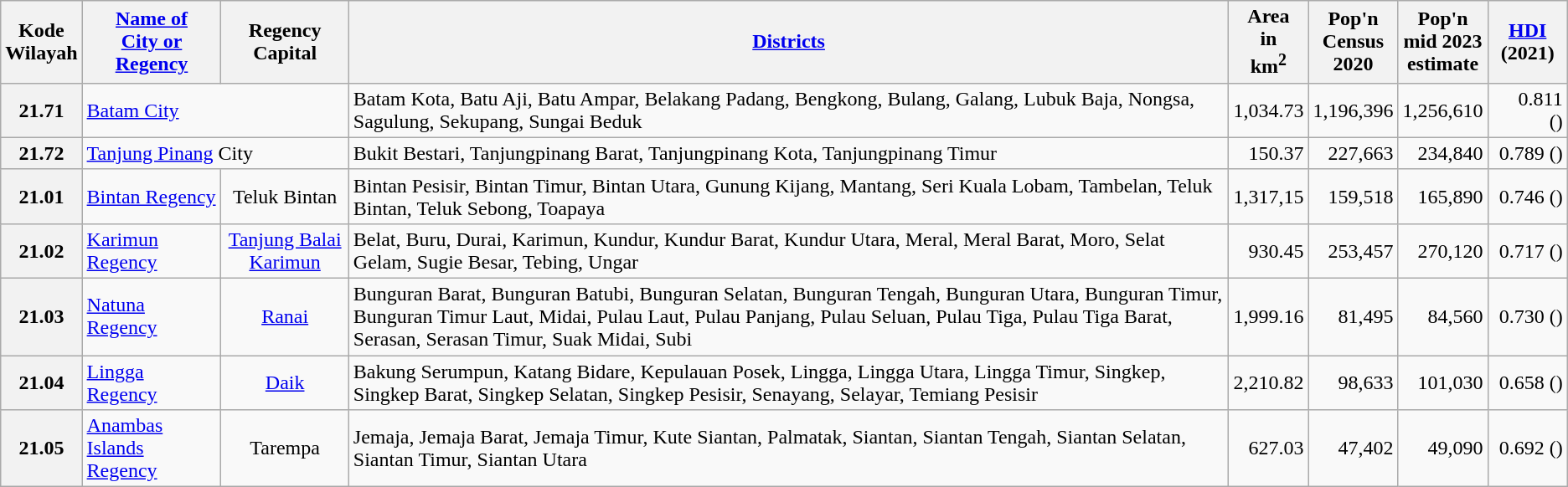<table class="wikitable collapsible">
<tr>
<th>Kode<br>Wilayah</th>
<th><a href='#'>Name of<br>City or<br>Regency</a></th>
<th>Regency<br>Capital</th>
<th><a href='#'>Districts</a></th>
<th>Area<br>in<br>km<sup>2</sup></th>
<th>Pop'n<br>Census<br>2020</th>
<th>Pop'n<br>mid 2023<br>estimate</th>
<th><a href='#'>HDI</a> (2021)</th>
</tr>
<tr>
<th>21.71</th>
<td colspan="2" align="left"> <a href='#'>Batam City</a></td>
<td>Batam Kota, Batu Aji, Batu Ampar, Belakang Padang, Bengkong, Bulang, Galang, Lubuk Baja, Nongsa, Sagulung, Sekupang, Sungai Beduk</td>
<td align="right">1,034.73</td>
<td align="right">1,196,396</td>
<td align="right">1,256,610</td>
<td align="right">0.811 <br>()</td>
</tr>
<tr>
<th>21.72</th>
<td colspan="2" align="left"> <a href='#'>Tanjung Pinang</a> City</td>
<td>Bukit Bestari, Tanjungpinang Barat, Tanjungpinang Kota, Tanjungpinang Timur</td>
<td align="right">150.37</td>
<td align="right">227,663</td>
<td align="right">234,840</td>
<td align="right">0.789 ()</td>
</tr>
<tr>
<th>21.01</th>
<td align="left"> <a href='#'>Bintan Regency</a></td>
<td align="center">Teluk Bintan</td>
<td>Bintan Pesisir, Bintan Timur, Bintan Utara, Gunung Kijang, Mantang, Seri Kuala Lobam, Tambelan, Teluk Bintan, Teluk Sebong, Toapaya</td>
<td align="right">1,317,15</td>
<td align="right">159,518</td>
<td align="right">165,890</td>
<td align="right">0.746 ()</td>
</tr>
<tr>
<th>21.02</th>
<td align="left"> <a href='#'>Karimun Regency</a></td>
<td align="center"><a href='#'>Tanjung Balai Karimun</a></td>
<td>Belat, Buru, Durai, Karimun, Kundur, Kundur Barat, Kundur Utara, Meral, Meral Barat, Moro, Selat Gelam, Sugie Besar, Tebing, Ungar</td>
<td align="right">930.45</td>
<td align="right">253,457</td>
<td align="right">270,120</td>
<td align="right">0.717 ()</td>
</tr>
<tr>
<th>21.03</th>
<td align="left"> <a href='#'>Natuna Regency</a></td>
<td align="center"><a href='#'>Ranai</a></td>
<td>Bunguran Barat, Bunguran Batubi, Bunguran Selatan, Bunguran Tengah, Bunguran Utara, Bunguran Timur, Bunguran Timur Laut, Midai, Pulau Laut, Pulau Panjang, Pulau Seluan, Pulau Tiga, Pulau Tiga Barat, Serasan, Serasan Timur, Suak Midai, Subi</td>
<td align="right">1,999.16</td>
<td align="right">81,495</td>
<td align="right">84,560</td>
<td align="right">0.730 ()</td>
</tr>
<tr>
<th>21.04</th>
<td align="left"> <a href='#'>Lingga Regency</a></td>
<td align="center"><a href='#'>Daik</a></td>
<td>Bakung Serumpun, Katang Bidare, Kepulauan Posek, Lingga, Lingga Utara, Lingga Timur, Singkep, Singkep Barat, Singkep Selatan, Singkep Pesisir, Senayang, Selayar, Temiang Pesisir</td>
<td align="right">2,210.82</td>
<td align="right">98,633</td>
<td align="right">101,030</td>
<td align="right">0.658 ()</td>
</tr>
<tr>
<th>21.05</th>
<td align="left"> <a href='#'>Anambas Islands Regency</a></td>
<td align="center">Tarempa</td>
<td>Jemaja, Jemaja Barat, Jemaja Timur, Kute Siantan, Palmatak, Siantan, Siantan Tengah, Siantan Selatan, Siantan Timur, Siantan Utara</td>
<td align="right">627.03</td>
<td align="right">47,402</td>
<td align="right">49,090</td>
<td align="right">0.692 ()</td>
</tr>
</table>
